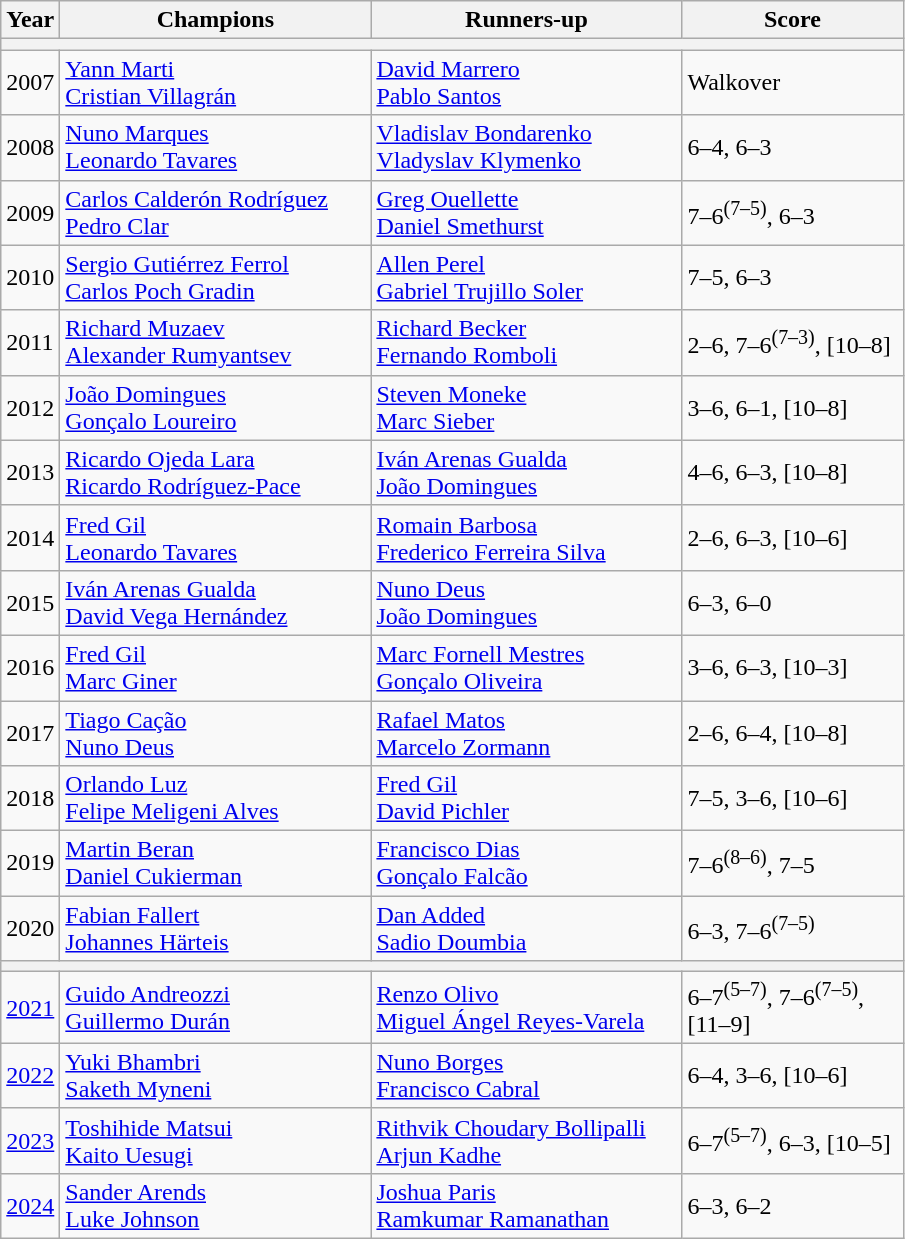<table class="wikitable">
<tr>
<th>Year</th>
<th width="200">Champions</th>
<th width="200">Runners-up</th>
<th style="width:140px" class="unsortable">Score</th>
</tr>
<tr>
<th colspan="4"></th>
</tr>
<tr>
<td>2007</td>
<td> <a href='#'>Yann Marti</a><br> <a href='#'>Cristian Villagrán</a></td>
<td> <a href='#'>David Marrero</a><br> <a href='#'>Pablo Santos</a></td>
<td>Walkover</td>
</tr>
<tr>
<td>2008</td>
<td> <a href='#'>Nuno Marques</a><br> <a href='#'>Leonardo Tavares</a></td>
<td> <a href='#'>Vladislav Bondarenko</a><br> <a href='#'>Vladyslav Klymenko</a></td>
<td>6–4, 6–3</td>
</tr>
<tr>
<td>2009</td>
<td> <a href='#'>Carlos Calderón Rodríguez</a><br> <a href='#'>Pedro Clar</a></td>
<td> <a href='#'>Greg Ouellette</a><br> <a href='#'>Daniel Smethurst</a></td>
<td>7–6<sup>(7–5)</sup>, 6–3</td>
</tr>
<tr>
<td>2010</td>
<td> <a href='#'>Sergio Gutiérrez Ferrol</a><br> <a href='#'>Carlos Poch Gradin</a></td>
<td> <a href='#'>Allen Perel</a><br> <a href='#'>Gabriel Trujillo Soler</a></td>
<td>7–5, 6–3</td>
</tr>
<tr>
<td>2011</td>
<td> <a href='#'>Richard Muzaev</a><br> <a href='#'>Alexander Rumyantsev</a></td>
<td> <a href='#'>Richard Becker</a><br> <a href='#'>Fernando Romboli</a></td>
<td>2–6, 7–6<sup>(7–3)</sup>, [10–8]</td>
</tr>
<tr>
<td>2012</td>
<td> <a href='#'>João Domingues</a><br> <a href='#'>Gonçalo Loureiro</a></td>
<td> <a href='#'>Steven Moneke</a><br> <a href='#'>Marc Sieber</a></td>
<td>3–6, 6–1, [10–8]</td>
</tr>
<tr>
<td>2013</td>
<td> <a href='#'>Ricardo Ojeda Lara</a><br> <a href='#'>Ricardo Rodríguez-Pace</a></td>
<td> <a href='#'>Iván Arenas Gualda</a><br> <a href='#'>João Domingues</a></td>
<td>4–6, 6–3, [10–8]</td>
</tr>
<tr>
<td>2014</td>
<td> <a href='#'>Fred Gil</a><br> <a href='#'>Leonardo Tavares</a></td>
<td> <a href='#'>Romain Barbosa</a><br> <a href='#'>Frederico Ferreira Silva</a></td>
<td>2–6, 6–3, [10–6]</td>
</tr>
<tr>
<td>2015</td>
<td> <a href='#'>Iván Arenas Gualda</a><br> <a href='#'>David Vega Hernández</a></td>
<td> <a href='#'>Nuno Deus</a><br> <a href='#'>João Domingues</a></td>
<td>6–3, 6–0</td>
</tr>
<tr>
<td>2016</td>
<td> <a href='#'>Fred Gil</a><br> <a href='#'>Marc Giner</a></td>
<td> <a href='#'>Marc Fornell Mestres</a><br> <a href='#'>Gonçalo Oliveira</a></td>
<td>3–6, 6–3, [10–3]</td>
</tr>
<tr>
<td>2017</td>
<td> <a href='#'>Tiago Cação</a><br> <a href='#'>Nuno Deus</a></td>
<td> <a href='#'>Rafael Matos</a><br> <a href='#'>Marcelo Zormann</a></td>
<td>2–6, 6–4, [10–8]</td>
</tr>
<tr>
<td>2018</td>
<td> <a href='#'>Orlando Luz</a><br> <a href='#'>Felipe Meligeni Alves</a></td>
<td> <a href='#'>Fred Gil</a><br> <a href='#'>David Pichler</a></td>
<td>7–5, 3–6, [10–6]</td>
</tr>
<tr>
<td>2019</td>
<td> <a href='#'>Martin Beran</a><br> <a href='#'>Daniel Cukierman</a></td>
<td> <a href='#'>Francisco Dias</a><br> <a href='#'>Gonçalo Falcão</a></td>
<td>7–6<sup>(8–6)</sup>, 7–5</td>
</tr>
<tr>
<td>2020</td>
<td> <a href='#'>Fabian Fallert</a><br> <a href='#'>Johannes Härteis</a></td>
<td> <a href='#'>Dan Added</a><br> <a href='#'>Sadio Doumbia</a></td>
<td>6–3, 7–6<sup>(7–5)</sup></td>
</tr>
<tr>
<th colspan="4"></th>
</tr>
<tr>
<td><a href='#'>2021</a></td>
<td> <a href='#'>Guido Andreozzi</a><br> <a href='#'>Guillermo Durán</a></td>
<td> <a href='#'>Renzo Olivo</a><br> <a href='#'>Miguel Ángel Reyes-Varela</a></td>
<td>6–7<sup>(5–7)</sup>, 7–6<sup>(7–5)</sup>, [11–9]</td>
</tr>
<tr>
<td><a href='#'>2022</a></td>
<td> <a href='#'>Yuki Bhambri</a><br> <a href='#'>Saketh Myneni</a></td>
<td> <a href='#'>Nuno Borges</a><br> <a href='#'>Francisco Cabral</a></td>
<td>6–4, 3–6, [10–6]</td>
</tr>
<tr>
<td><a href='#'>2023</a></td>
<td> <a href='#'>Toshihide Matsui</a><br> <a href='#'>Kaito Uesugi</a></td>
<td> <a href='#'>Rithvik Choudary Bollipalli</a><br> <a href='#'>Arjun Kadhe</a></td>
<td>6–7<sup>(5–7)</sup>, 6–3, [10–5]</td>
</tr>
<tr>
<td><a href='#'>2024</a></td>
<td> <a href='#'>Sander Arends</a><br> <a href='#'>Luke Johnson</a></td>
<td> <a href='#'>Joshua Paris</a><br> <a href='#'>Ramkumar Ramanathan</a></td>
<td>6–3, 6–2</td>
</tr>
</table>
